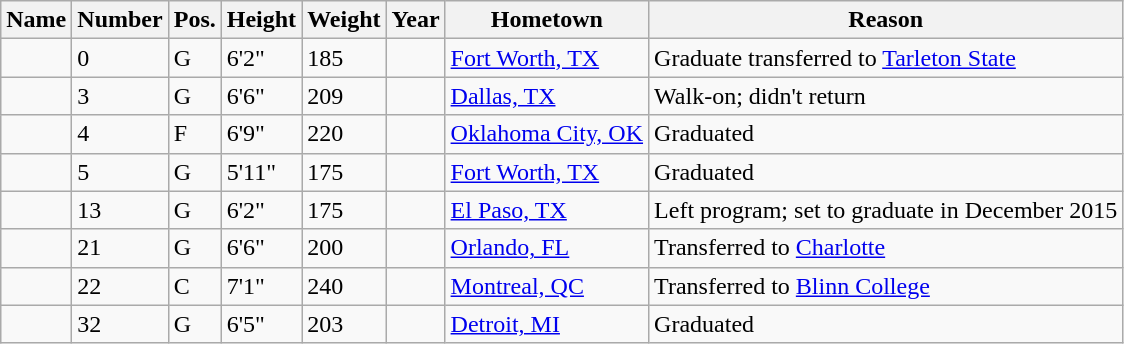<table class="wikitable sortable" border="1">
<tr>
<th>Name</th>
<th>Number</th>
<th>Pos.</th>
<th>Height</th>
<th>Weight</th>
<th>Year</th>
<th>Hometown</th>
<th class="unsortable">Reason</th>
</tr>
<tr>
<td></td>
<td>0</td>
<td>G</td>
<td>6'2"</td>
<td>185</td>
<td></td>
<td><a href='#'>Fort Worth, TX</a></td>
<td>Graduate transferred to <a href='#'>Tarleton State</a></td>
</tr>
<tr>
<td></td>
<td>3</td>
<td>G</td>
<td>6'6"</td>
<td>209</td>
<td></td>
<td><a href='#'>Dallas, TX</a></td>
<td>Walk-on; didn't return</td>
</tr>
<tr>
<td></td>
<td>4</td>
<td>F</td>
<td>6'9"</td>
<td>220</td>
<td></td>
<td><a href='#'>Oklahoma City, OK</a></td>
<td>Graduated</td>
</tr>
<tr>
<td></td>
<td>5</td>
<td>G</td>
<td>5'11"</td>
<td>175</td>
<td></td>
<td><a href='#'>Fort Worth, TX</a></td>
<td>Graduated</td>
</tr>
<tr>
<td></td>
<td>13</td>
<td>G</td>
<td>6'2"</td>
<td>175</td>
<td></td>
<td><a href='#'>El Paso, TX</a></td>
<td>Left program; set to graduate in December 2015</td>
</tr>
<tr>
<td></td>
<td>21</td>
<td>G</td>
<td>6'6"</td>
<td>200</td>
<td></td>
<td><a href='#'>Orlando, FL</a></td>
<td>Transferred to <a href='#'>Charlotte</a></td>
</tr>
<tr>
<td></td>
<td>22</td>
<td>C</td>
<td>7'1"</td>
<td>240</td>
<td></td>
<td><a href='#'>Montreal, QC</a></td>
<td>Transferred to <a href='#'>Blinn College</a></td>
</tr>
<tr>
<td></td>
<td>32</td>
<td>G</td>
<td>6'5"</td>
<td>203</td>
<td></td>
<td><a href='#'>Detroit, MI</a></td>
<td>Graduated</td>
</tr>
</table>
